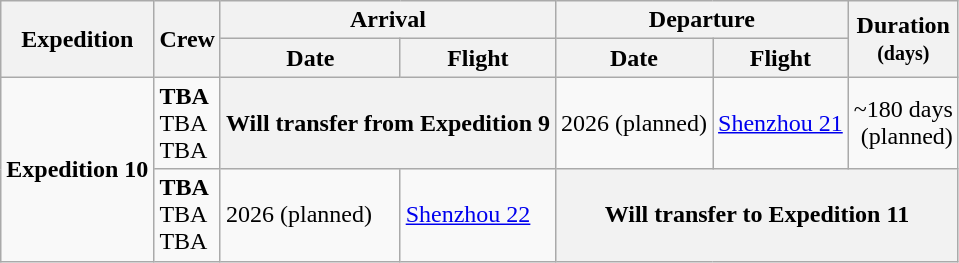<table class="wikitable">
<tr>
<th rowspan=2>Expedition</th>
<th rowspan=2>Crew</th>
<th colspan=2>Arrival</th>
<th colspan=2>Departure</th>
<th rowspan=2>Duration<br><small>(days)</small></th>
</tr>
<tr>
<th>Date</th>
<th>Flight</th>
<th>Date</th>
<th>Flight</th>
</tr>
<tr>
<td rowspan=2><strong>Expedition 10</strong><br></td>
<td> <strong>TBA</strong><br> TBA<br> TBA</td>
<th colspan=2>Will transfer from Expedition 9</th>
<td>2026 (planned)</td>
<td><a href='#'>Shenzhou 21</a></td>
<td style="text-align: right">~180 days<br>(planned)</td>
</tr>
<tr>
<td> <strong>TBA</strong><br> TBA<br> TBA</td>
<td>2026 (planned)</td>
<td><a href='#'>Shenzhou 22</a></td>
<th colspan=3>Will transfer to Expedition 11</th>
</tr>
</table>
